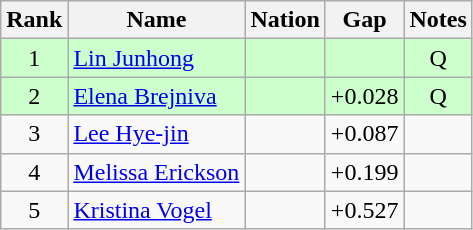<table class="wikitable sortable" style="text-align:center">
<tr>
<th>Rank</th>
<th>Name</th>
<th>Nation</th>
<th>Gap</th>
<th>Notes</th>
</tr>
<tr bgcolor=ccffcc>
<td>1</td>
<td align=left><a href='#'>Lin Junhong</a></td>
<td align=left></td>
<td></td>
<td>Q</td>
</tr>
<tr bgcolor=ccffcc>
<td>2</td>
<td align=left><a href='#'>Elena Brejniva</a></td>
<td align=left></td>
<td>+0.028</td>
<td>Q</td>
</tr>
<tr>
<td>3</td>
<td align=left><a href='#'>Lee Hye-jin</a></td>
<td align=left></td>
<td>+0.087</td>
<td></td>
</tr>
<tr>
<td>4</td>
<td align=left><a href='#'>Melissa Erickson</a></td>
<td align=left></td>
<td>+0.199</td>
<td></td>
</tr>
<tr>
<td>5</td>
<td align=left><a href='#'>Kristina Vogel</a></td>
<td align=left></td>
<td>+0.527</td>
<td></td>
</tr>
</table>
